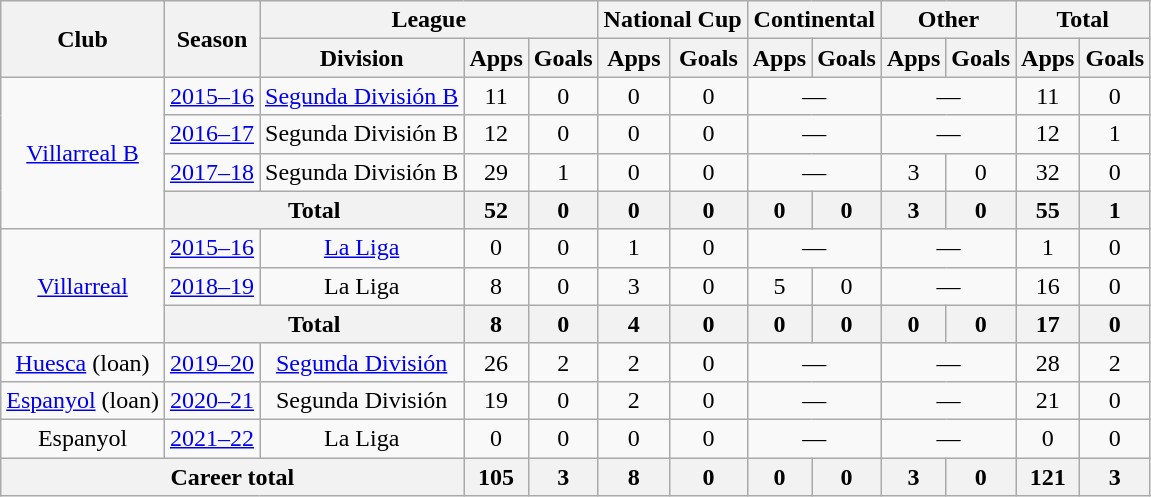<table class="wikitable" style="text-align:center">
<tr>
<th rowspan="2">Club</th>
<th rowspan="2">Season</th>
<th colspan="3">League</th>
<th colspan="2">National Cup</th>
<th colspan="2">Continental</th>
<th colspan="2">Other</th>
<th colspan="2">Total</th>
</tr>
<tr>
<th>Division</th>
<th>Apps</th>
<th>Goals</th>
<th>Apps</th>
<th>Goals</th>
<th>Apps</th>
<th>Goals</th>
<th>Apps</th>
<th>Goals</th>
<th>Apps</th>
<th>Goals</th>
</tr>
<tr>
<td rowspan="4"><a href='#'>Villarreal B</a></td>
<td><a href='#'>2015–16</a></td>
<td><a href='#'>Segunda División B</a></td>
<td>11</td>
<td>0</td>
<td>0</td>
<td>0</td>
<td colspan="2">—</td>
<td colspan="2">—</td>
<td>11</td>
<td>0</td>
</tr>
<tr>
<td><a href='#'>2016–17</a></td>
<td>Segunda División B</td>
<td>12</td>
<td>0</td>
<td>0</td>
<td>0</td>
<td colspan="2">—</td>
<td colspan="2">—</td>
<td>12</td>
<td>1</td>
</tr>
<tr>
<td><a href='#'>2017–18</a></td>
<td>Segunda División B</td>
<td>29</td>
<td>1</td>
<td>0</td>
<td>0</td>
<td colspan="2">—</td>
<td>3</td>
<td>0</td>
<td>32</td>
<td>0</td>
</tr>
<tr>
<th colspan="2">Total</th>
<th>52</th>
<th>0</th>
<th>0</th>
<th>0</th>
<th>0</th>
<th>0</th>
<th>3</th>
<th>0</th>
<th>55</th>
<th>1</th>
</tr>
<tr>
<td rowspan="3"><a href='#'>Villarreal</a></td>
<td><a href='#'>2015–16</a></td>
<td><a href='#'>La Liga</a></td>
<td>0</td>
<td>0</td>
<td>1</td>
<td>0</td>
<td colspan="2">—</td>
<td colspan="2">—</td>
<td>1</td>
<td>0</td>
</tr>
<tr>
<td><a href='#'>2018–19</a></td>
<td>La Liga</td>
<td>8</td>
<td>0</td>
<td>3</td>
<td>0</td>
<td>5</td>
<td>0</td>
<td colspan="2">—</td>
<td>16</td>
<td>0</td>
</tr>
<tr>
<th colspan="2">Total</th>
<th>8</th>
<th>0</th>
<th>4</th>
<th>0</th>
<th>0</th>
<th>0</th>
<th>0</th>
<th>0</th>
<th>17</th>
<th>0</th>
</tr>
<tr>
<td><a href='#'>Huesca</a> (loan)</td>
<td><a href='#'>2019–20</a></td>
<td><a href='#'>Segunda División</a></td>
<td>26</td>
<td>2</td>
<td>2</td>
<td>0</td>
<td colspan="2">—</td>
<td colspan="2">—</td>
<td>28</td>
<td>2</td>
</tr>
<tr>
<td><a href='#'>Espanyol</a> (loan)</td>
<td><a href='#'>2020–21</a></td>
<td>Segunda División</td>
<td>19</td>
<td>0</td>
<td>2</td>
<td>0</td>
<td colspan="2">—</td>
<td colspan="2">—</td>
<td>21</td>
<td>0</td>
</tr>
<tr>
<td>Espanyol</td>
<td><a href='#'>2021–22</a></td>
<td>La Liga</td>
<td>0</td>
<td>0</td>
<td>0</td>
<td>0</td>
<td colspan="2">—</td>
<td colspan="2">—</td>
<td>0</td>
<td>0</td>
</tr>
<tr>
<th colspan="3">Career total</th>
<th>105</th>
<th>3</th>
<th>8</th>
<th>0</th>
<th>0</th>
<th>0</th>
<th>3</th>
<th>0</th>
<th>121</th>
<th>3</th>
</tr>
</table>
